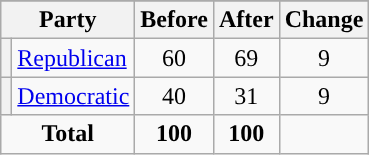<table class="wikitable" style="text-align:center;">
<tr>
</tr>
<tr>
<th colspan=2>Party</th>
<th>Before</th>
<th>After</th>
<th>Change</th>
</tr>
<tr>
<th style="background-color:"></th>
<td style="text-align:left;"><a href='#'>Republican</a></td>
<td>60</td>
<td>69</td>
<td> 9</td>
</tr>
<tr>
<th style="background-color:"></th>
<td style="text-align:left;"><a href='#'>Democratic</a></td>
<td>40</td>
<td>31</td>
<td> 9</td>
</tr>
<tr>
<td colspan=2><strong>Total</strong></td>
<td><strong>100</strong></td>
<td><strong>100</strong></td>
<td></td>
</tr>
</table>
